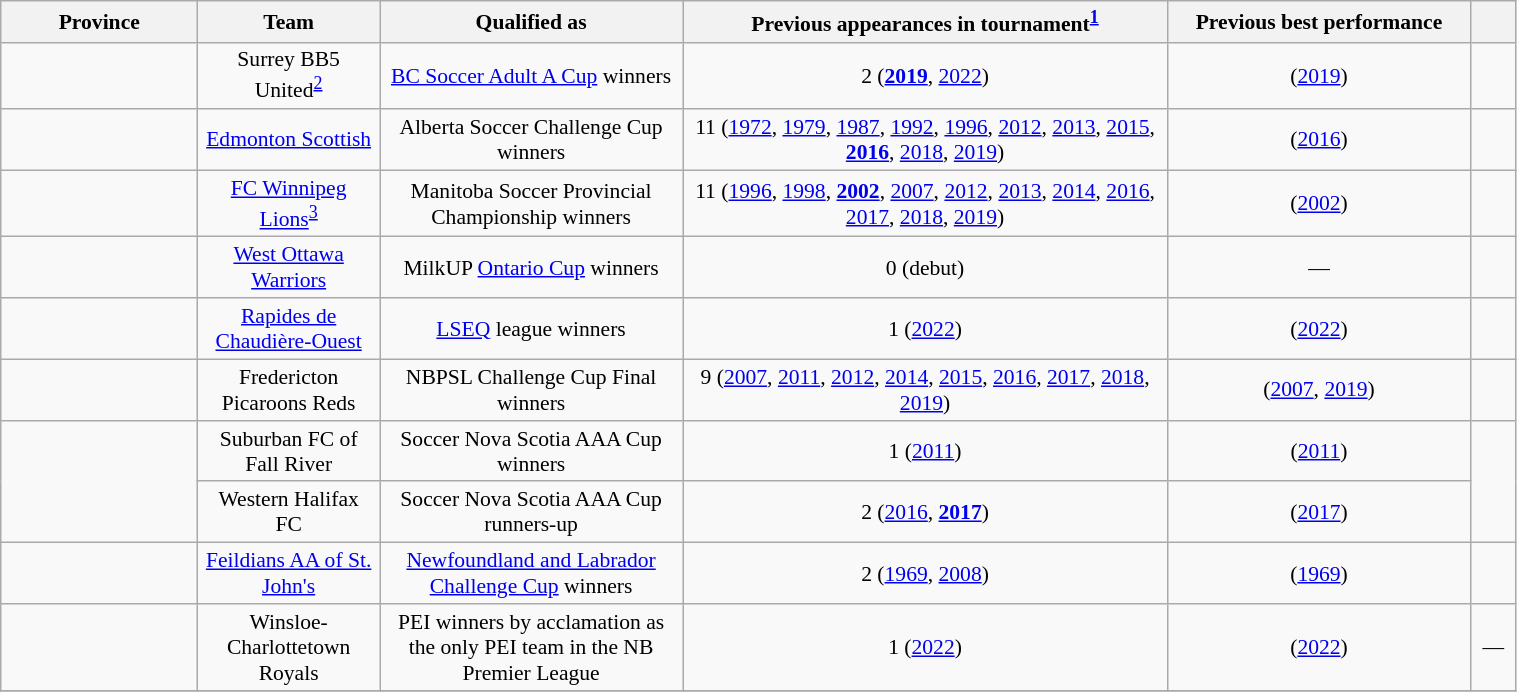<table class="wikitable plainrowheaders sortable" width="80%;" style="font-size:90%; text-align:center;">
<tr>
<th width=13%>Province</th>
<th width=12%>Team</th>
<th width=20% class=unsortable>Qualified as</th>
<th width=32%>Previous appearances in tournament<sup><a href='#'>1</a></sup></th>
<th width=20%>Previous best performance</th>
<th width=3% class=unsortable></th>
</tr>
<tr>
<td></td>
<td>Surrey BB5 United<sup><a href='#'>2</a></sup></td>
<td><a href='#'>BC Soccer Adult A Cup</a> winners</td>
<td>2 (<strong><a href='#'>2019</a></strong>, <a href='#'>2022</a>)</td>
<td> (<a href='#'>2019</a>)</td>
<td></td>
</tr>
<tr>
<td></td>
<td><a href='#'>Edmonton Scottish</a></td>
<td>Alberta Soccer Challenge Cup winners</td>
<td>11 (<a href='#'>1972</a>, <a href='#'>1979</a>, <a href='#'>1987</a>, <a href='#'>1992</a>, <a href='#'>1996</a>, <a href='#'>2012</a>, <a href='#'>2013</a>, <a href='#'>2015</a>, <strong><a href='#'>2016</a></strong>, <a href='#'>2018</a>, <a href='#'>2019</a>)</td>
<td> (<a href='#'>2016</a>)</td>
<td></td>
</tr>
<tr>
<td></td>
<td><a href='#'>FC Winnipeg Lions</a><sup><a href='#'>3</a></sup></td>
<td>Manitoba Soccer Provincial Championship winners</td>
<td>11 (<a href='#'>1996</a>, <a href='#'>1998</a>, <strong><a href='#'>2002</a></strong>, <a href='#'>2007</a>, <a href='#'>2012</a>, <a href='#'>2013</a>, <a href='#'>2014</a>, <a href='#'>2016</a>, <a href='#'>2017</a>, <a href='#'>2018</a>, <a href='#'>2019</a>)</td>
<td> (<a href='#'>2002</a>)</td>
<td></td>
</tr>
<tr>
<td></td>
<td><a href='#'>West Ottawa Warriors</a></td>
<td>MilkUP <a href='#'>Ontario Cup</a> winners</td>
<td>0 (debut)</td>
<td>—</td>
<td></td>
</tr>
<tr>
<td></td>
<td><a href='#'>Rapides de Chaudière-Ouest</a></td>
<td><a href='#'>LSEQ</a> league winners</td>
<td>1 (<a href='#'>2022</a>)</td>
<td> (<a href='#'>2022</a>)</td>
<td></td>
</tr>
<tr>
<td></td>
<td>Fredericton Picaroons Reds</td>
<td>NBPSL Challenge Cup Final winners</td>
<td>9 (<a href='#'>2007</a>, <a href='#'>2011</a>, <a href='#'>2012</a>, <a href='#'>2014</a>, <a href='#'>2015</a>, <a href='#'>2016</a>, <a href='#'>2017</a>, <a href='#'>2018</a>, <a href='#'>2019</a>)</td>
<td> (<a href='#'>2007</a>, <a href='#'>2019</a>)</td>
<td></td>
</tr>
<tr>
<td rowspan=2></td>
<td>Suburban FC of Fall River</td>
<td>Soccer Nova Scotia AAA Cup winners</td>
<td>1 (<a href='#'>2011</a>)</td>
<td> (<a href='#'>2011</a>)</td>
<td rowspan=2></td>
</tr>
<tr>
<td>Western Halifax FC</td>
<td>Soccer Nova Scotia AAA Cup runners-up</td>
<td>2 (<a href='#'>2016</a>, <strong><a href='#'>2017</a></strong>)</td>
<td> (<a href='#'>2017</a>)</td>
</tr>
<tr>
<td></td>
<td><a href='#'>Feildians AA of St. John's</a></td>
<td><a href='#'>Newfoundland and Labrador Challenge Cup</a> winners</td>
<td>2 (<a href='#'>1969</a>, <a href='#'>2008</a>)</td>
<td> (<a href='#'>1969</a>)</td>
<td></td>
</tr>
<tr>
<td></td>
<td>Winsloe-Charlottetown Royals</td>
<td>PEI winners by acclamation as the only PEI team in the NB Premier League</td>
<td>1 (<a href='#'>2022</a>)</td>
<td> (<a href='#'>2022</a>)</td>
<td>—</td>
</tr>
<tr>
</tr>
</table>
